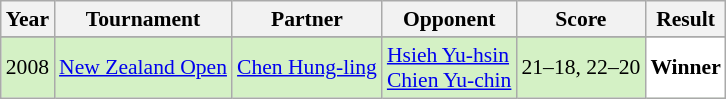<table class="sortable wikitable" style="font-size: 90%;">
<tr>
<th>Year</th>
<th>Tournament</th>
<th>Partner</th>
<th>Opponent</th>
<th>Score</th>
<th>Result</th>
</tr>
<tr>
</tr>
<tr style="background:#D4F1C5">
<td align="center">2008</td>
<td align="left"><a href='#'>New Zealand Open</a></td>
<td align="left"> <a href='#'>Chen Hung-ling</a></td>
<td align="left"> <a href='#'>Hsieh Yu-hsin</a><br> <a href='#'>Chien Yu-chin</a></td>
<td align="left">21–18, 22–20</td>
<td style="text-align:left; background:white"> <strong>Winner</strong></td>
</tr>
</table>
